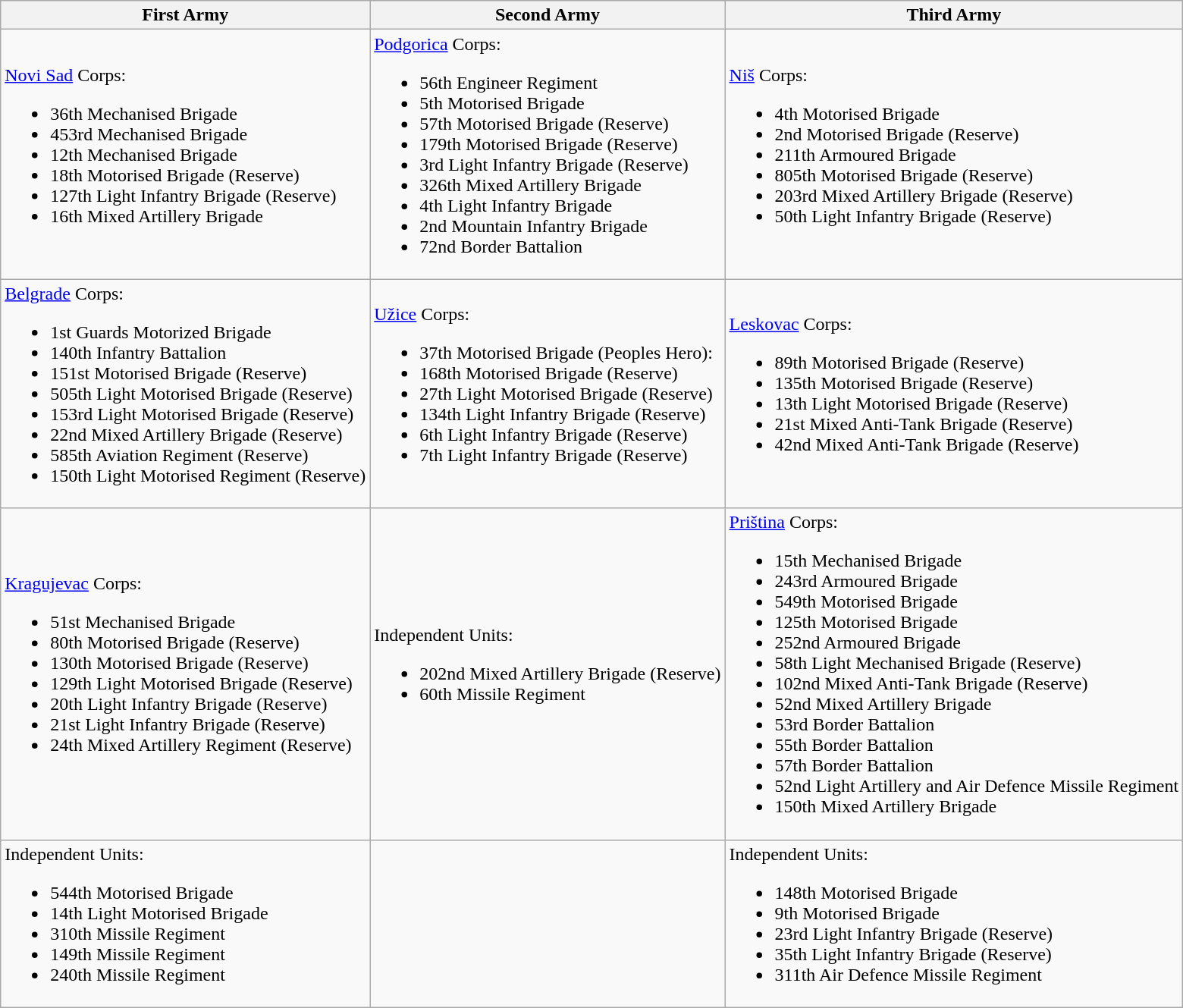<table class="wikitable">
<tr>
<th>First Army</th>
<th>Second Army</th>
<th>Third Army</th>
</tr>
<tr>
<td><a href='#'>Novi Sad</a> Corps:<br><ul><li>36th Mechanised Brigade</li><li>453rd Mechanised Brigade</li><li>12th Mechanised Brigade</li><li>18th Motorised Brigade (Reserve)</li><li>127th Light Infantry Brigade (Reserve)</li><li>16th Mixed Artillery Brigade</li></ul></td>
<td><a href='#'>Podgorica</a> Corps:<br><ul><li>56th Engineer Regiment</li><li>5th Motorised Brigade</li><li>57th Motorised Brigade (Reserve)</li><li>179th Motorised Brigade (Reserve)</li><li>3rd Light Infantry Brigade (Reserve)</li><li>326th Mixed Artillery Brigade</li><li>4th Light Infantry Brigade</li><li>2nd Mountain Infantry Brigade</li><li>72nd Border Battalion</li></ul></td>
<td><a href='#'>Niš</a> Corps:<br><ul><li>4th Motorised Brigade</li><li>2nd Motorised Brigade (Reserve)</li><li>211th Armoured Brigade</li><li>805th Motorised Brigade (Reserve)</li><li>203rd Mixed Artillery Brigade (Reserve)</li><li>50th Light Infantry Brigade (Reserve)</li></ul></td>
</tr>
<tr>
<td><a href='#'>Belgrade</a> Corps:<br><ul><li>1st Guards Motorized Brigade</li><li>140th Infantry Battalion</li><li>151st Motorised Brigade (Reserve)</li><li>505th Light Motorised Brigade (Reserve)</li><li>153rd Light Motorised Brigade (Reserve)</li><li>22nd Mixed Artillery Brigade (Reserve)</li><li>585th Aviation Regiment (Reserve)</li><li>150th Light Motorised Regiment (Reserve)</li></ul></td>
<td><a href='#'>Užice</a> Corps:<br><ul><li>37th Motorised Brigade (Peoples Hero):</li><li>168th Motorised Brigade (Reserve)</li><li>27th Light Motorised Brigade (Reserve)</li><li>134th Light Infantry Brigade (Reserve)</li><li>6th Light Infantry Brigade (Reserve)</li><li>7th Light Infantry Brigade (Reserve)</li></ul></td>
<td><a href='#'>Leskovac</a> Corps:<br><ul><li>89th Motorised Brigade (Reserve)</li><li>135th Motorised Brigade (Reserve)</li><li>13th Light Motorised Brigade (Reserve)</li><li>21st Mixed Anti-Tank Brigade (Reserve)</li><li>42nd Mixed Anti-Tank Brigade (Reserve)</li></ul></td>
</tr>
<tr>
<td><a href='#'>Kragujevac</a> Corps:<br><ul><li>51st Mechanised Brigade</li><li>80th Motorised Brigade (Reserve)</li><li>130th Motorised Brigade (Reserve)</li><li>129th Light Motorised Brigade (Reserve)</li><li>20th Light Infantry Brigade (Reserve)</li><li>21st Light Infantry Brigade (Reserve)</li><li>24th Mixed Artillery Regiment (Reserve)</li></ul></td>
<td>Independent Units:<br><ul><li>202nd Mixed Artillery Brigade (Reserve)</li><li>60th Missile Regiment</li></ul></td>
<td><a href='#'>Priština</a> Corps:<br><ul><li>15th Mechanised Brigade</li><li>243rd Armoured Brigade</li><li>549th Motorised Brigade</li><li>125th Motorised Brigade</li><li>252nd Armoured Brigade</li><li>58th Light Mechanised Brigade (Reserve)</li><li>102nd Mixed Anti-Tank Brigade (Reserve)</li><li>52nd Mixed Artillery Brigade</li><li>53rd Border Battalion</li><li>55th Border Battalion</li><li>57th Border Battalion</li><li>52nd Light Artillery and Air Defence Missile Regiment</li><li>150th Mixed Artillery Brigade</li></ul></td>
</tr>
<tr>
<td>Independent Units:<br><ul><li>544th Motorised Brigade</li><li>14th Light Motorised Brigade</li><li>310th Missile Regiment</li><li>149th Missile Regiment</li><li>240th Missile Regiment</li></ul></td>
<td></td>
<td>Independent Units:<br><ul><li>148th Motorised Brigade</li><li>9th Motorised Brigade</li><li>23rd Light Infantry Brigade (Reserve)</li><li>35th Light Infantry Brigade (Reserve)</li><li>311th Air Defence Missile Regiment</li></ul></td>
</tr>
</table>
